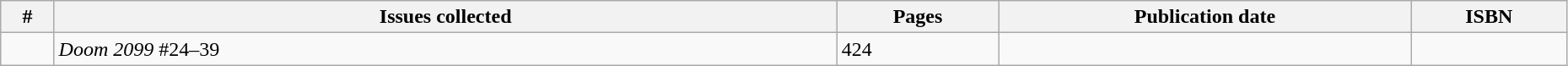<table class="wikitable sortable" width=98%>
<tr>
<th class="unsortable">#</th>
<th class="unsortable" width="50%">Issues collected</th>
<th>Pages</th>
<th>Publication date</th>
<th class="unsortable">ISBN</th>
</tr>
<tr>
<td></td>
<td><em>Doom 2099</em> #24–39</td>
<td>424</td>
<td></td>
<td></td>
</tr>
</table>
